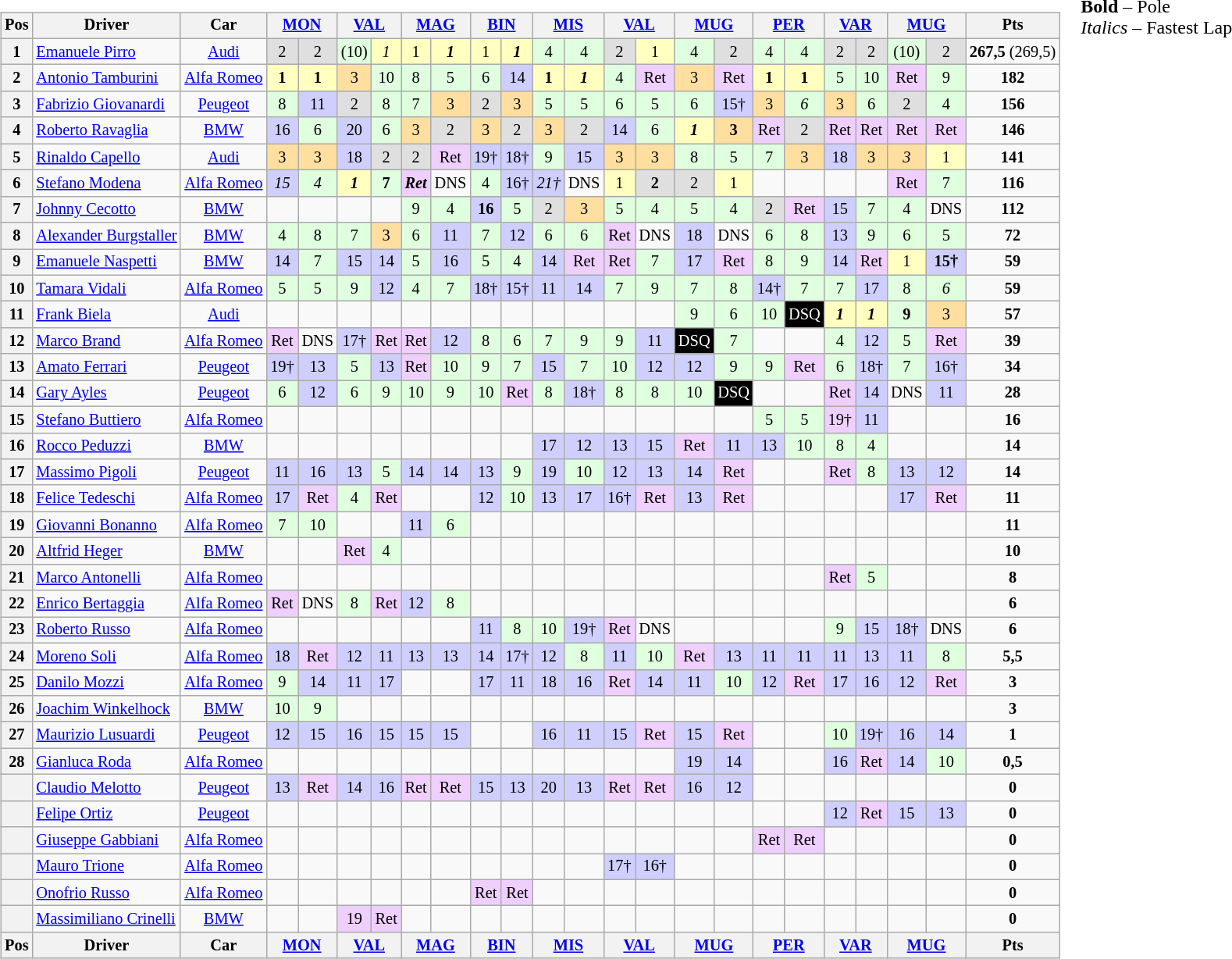<table>
<tr>
<td valign="top"><br><table align="left"| class="wikitable" style="font-size: 85%; text-align: center">
<tr valign="top">
<th valign="middle">Pos</th>
<th valign="middle">Driver</th>
<th valign="middle">Car</th>
<th colspan=2><a href='#'>MON</a><br></th>
<th colspan=2><a href='#'>VAL</a><br></th>
<th colspan=2><a href='#'>MAG</a><br></th>
<th colspan=2><a href='#'>BIN</a><br></th>
<th colspan=2><a href='#'>MIS</a><br></th>
<th colspan=2><a href='#'>VAL</a><br></th>
<th colspan=2><a href='#'>MUG</a><br></th>
<th colspan=2><a href='#'>PER</a><br></th>
<th colspan=2><a href='#'>VAR</a><br></th>
<th colspan=2><a href='#'>MUG</a><br></th>
<th valign="middle"> Pts </th>
</tr>
<tr>
<th>1</th>
<td align="left"> <a href='#'>Emanuele Pirro</a></td>
<td><a href='#'>Audi</a></td>
<td style="background:#dfdfdf;">2</td>
<td style="background:#dfdfdf;">2</td>
<td style="background:#dfffdf;">(10)</td>
<td style="background:#ffffbf;"><em>1</em></td>
<td style="background:#ffffbf;">1</td>
<td style="background:#ffffbf;"><strong><em>1</em></strong></td>
<td style="background:#ffffbf;">1</td>
<td style="background:#ffffbf;"><strong><em>1</em></strong></td>
<td style="background:#dfffdf;">4</td>
<td style="background:#dfffdf;">4</td>
<td style="background:#dfdfdf;">2</td>
<td style="background:#ffffbf;">1</td>
<td style="background:#dfffdf;">4</td>
<td style="background:#dfdfdf;">2</td>
<td style="background:#dfffdf;">4</td>
<td style="background:#dfffdf;">4</td>
<td style="background:#dfdfdf;">2</td>
<td style="background:#dfdfdf;">2</td>
<td style="background:#dfffdf;">(10)</td>
<td style="background:#dfdfdf;">2</td>
<td><strong>267,5</strong> (269,5)</td>
</tr>
<tr>
<th>2</th>
<td align="left"> <a href='#'>Antonio Tamburini</a></td>
<td><a href='#'>Alfa Romeo</a></td>
<td style="background:#ffffbf;"><strong>1</strong></td>
<td style="background:#ffffbf;"><strong>1</strong></td>
<td style="background:#ffdf9f;">3</td>
<td style="background:#dfffdf;">10</td>
<td style="background:#dfffdf;">8</td>
<td style="background:#dfffdf;">5</td>
<td style="background:#dfffdf;">6</td>
<td style="background:#CFCFFF;">14</td>
<td style="background:#ffffbf;"><strong>1</strong></td>
<td style="background:#ffffbf;"><strong><em>1</em></strong></td>
<td style="background:#dfffdf;">4</td>
<td style="background:#efcfff;">Ret</td>
<td style="background:#ffdf9f;">3</td>
<td style="background:#efcfff;">Ret</td>
<td style="background:#ffffbf;"><strong>1</strong></td>
<td style="background:#ffffbf;"><strong>1</strong></td>
<td style="background:#dfffdf;">5</td>
<td style="background:#dfffdf;">10</td>
<td style="background:#efcfff;">Ret</td>
<td style="background:#dfffdf;">9</td>
<td><strong>182</strong></td>
</tr>
<tr>
<th>3</th>
<td align="left"> <a href='#'>Fabrizio Giovanardi</a></td>
<td><a href='#'>Peugeot</a></td>
<td style="background:#dfffdf;">8</td>
<td style="background:#CFCFFF;">11</td>
<td style="background:#dfdfdf;">2</td>
<td style="background:#dfffdf;">8</td>
<td style="background:#dfffdf;">7</td>
<td style="background:#ffdf9f;">3</td>
<td style="background:#dfdfdf;">2</td>
<td style="background:#ffdf9f;">3</td>
<td style="background:#dfffdf;">5</td>
<td style="background:#dfffdf;">5</td>
<td style="background:#dfffdf;">6</td>
<td style="background:#dfffdf;">5</td>
<td style="background:#dfffdf;">6</td>
<td style="background:#CFCFFF;">15†</td>
<td style="background:#ffdf9f;">3</td>
<td style="background:#dfffdf;"><em>6</em></td>
<td style="background:#ffdf9f;">3</td>
<td style="background:#dfffdf;">6</td>
<td style="background:#dfdfdf;">2</td>
<td style="background:#dfffdf;">4</td>
<td><strong>156</strong></td>
</tr>
<tr>
<th>4</th>
<td align="left"> <a href='#'>Roberto Ravaglia</a></td>
<td><a href='#'>BMW</a></td>
<td style="background:#CFCFFF;">16</td>
<td style="background:#dfffdf;">6</td>
<td style="background:#CFCFFF;">20</td>
<td style="background:#dfffdf;">6</td>
<td style="background:#ffdf9f;">3</td>
<td style="background:#dfdfdf;">2</td>
<td style="background:#ffdf9f;">3</td>
<td style="background:#dfdfdf;">2</td>
<td style="background:#ffdf9f;">3</td>
<td style="background:#dfdfdf;">2</td>
<td style="background:#CFCFFF;">14</td>
<td style="background:#dfffdf;">6</td>
<td style="background:#ffffbf;"><strong><em>1</em></strong></td>
<td style="background:#ffdf9f;"><strong>3</strong></td>
<td style="background:#efcfff;">Ret</td>
<td style="background:#dfdfdf;">2</td>
<td style="background:#efcfff;">Ret</td>
<td style="background:#efcfff;">Ret</td>
<td style="background:#efcfff;">Ret</td>
<td style="background:#efcfff;">Ret</td>
<td><strong>146</strong></td>
</tr>
<tr>
<th>5</th>
<td align="left"> <a href='#'>Rinaldo Capello</a></td>
<td><a href='#'>Audi</a></td>
<td style="background:#ffdf9f;">3</td>
<td style="background:#ffdf9f;">3</td>
<td style="background:#CFCFFF;">18</td>
<td style="background:#dfdfdf;">2</td>
<td style="background:#dfdfdf;">2</td>
<td style="background:#efcfff;">Ret</td>
<td style="background:#CFCFFF;">19†</td>
<td style="background:#CFCFFF;">18†</td>
<td style="background:#dfffdf;">9</td>
<td style="background:#CFCFFF;">15</td>
<td style="background:#ffdf9f;">3</td>
<td style="background:#ffdf9f;">3</td>
<td style="background:#dfffdf;">8</td>
<td style="background:#dfffdf;">5</td>
<td style="background:#dfffdf;">7</td>
<td style="background:#ffdf9f;">3</td>
<td style="background:#CFCFFF;">18</td>
<td style="background:#ffdf9f;">3</td>
<td style="background:#ffdf9f;"><em>3</em></td>
<td style="background:#ffffbf;">1</td>
<td><strong>141</strong></td>
</tr>
<tr>
<th>6</th>
<td align="left"> <a href='#'>Stefano Modena</a></td>
<td><a href='#'>Alfa Romeo</a></td>
<td style="background:#CFCFFF;"><em>15</em></td>
<td style="background:#dfffdf;"><em>4</em></td>
<td style="background:#ffffbf;"><strong><em>1</em></strong></td>
<td style="background:#dfffdf;"><strong>7</strong></td>
<td style="background:#efcfff;"><strong><em>Ret</em></strong></td>
<td>DNS</td>
<td style="background:#dfffdf;">4</td>
<td style="background:#CFCFFF;">16†</td>
<td style="background:#CFCFFF;"><em>21†</em></td>
<td>DNS</td>
<td style="background:#ffffbf;">1</td>
<td style="background:#dfdfdf;"><strong>2</strong></td>
<td style="background:#dfdfdf;">2</td>
<td style="background:#ffffbf;">1</td>
<td></td>
<td></td>
<td></td>
<td></td>
<td style="background:#efcfff;">Ret</td>
<td style="background:#dfffdf;">7</td>
<td><strong>116</strong></td>
</tr>
<tr>
<th>7</th>
<td align="left"> <a href='#'>Johnny Cecotto</a></td>
<td><a href='#'>BMW</a></td>
<td></td>
<td></td>
<td></td>
<td></td>
<td style="background:#dfffdf;">9</td>
<td style="background:#dfffdf;">4</td>
<td style="background:#CFCFFF;"><strong>16</strong></td>
<td style="background:#dfffdf;">5</td>
<td style="background:#dfdfdf;">2</td>
<td style="background:#ffdf9f;">3</td>
<td style="background:#dfffdf;">5</td>
<td style="background:#dfffdf;">4</td>
<td style="background:#dfffdf;">5</td>
<td style="background:#dfffdf;">4</td>
<td style="background:#dfdfdf;">2</td>
<td style="background:#efcfff;">Ret</td>
<td style="background:#CFCFFF;">15</td>
<td style="background:#dfffdf;">7</td>
<td style="background:#dfffdf;">4</td>
<td>DNS</td>
<td><strong>112</strong></td>
</tr>
<tr>
<th>8</th>
<td align="left"> <a href='#'> Alexander Burgstaller</a></td>
<td><a href='#'>BMW</a></td>
<td style="background:#dfffdf;">4</td>
<td style="background:#dfffdf;">8</td>
<td style="background:#dfffdf;">7</td>
<td style="background:#ffdf9f;">3</td>
<td style="background:#dfffdf;">6</td>
<td style="background:#CFCFFF;">11</td>
<td style="background:#dfffdf;">7</td>
<td style="background:#CFCFFF;">12</td>
<td style="background:#dfffdf;">6</td>
<td style="background:#dfffdf;">6</td>
<td style="background:#efcfff;">Ret</td>
<td>DNS</td>
<td style="background:#CFCFFF;">18</td>
<td>DNS</td>
<td style="background:#dfffdf;">6</td>
<td style="background:#dfffdf;">8</td>
<td style="background:#CFCFFF;">13</td>
<td style="background:#dfffdf;">9</td>
<td style="background:#dfffdf;">6</td>
<td style="background:#dfffdf;">5</td>
<td><strong>72</strong></td>
</tr>
<tr>
<th>9</th>
<td align="left"> <a href='#'>Emanuele Naspetti</a></td>
<td><a href='#'>BMW</a></td>
<td style="background:#CFCFFF;">14</td>
<td style="background:#dfffdf;">7</td>
<td style="background:#CFCFFF;">15</td>
<td style="background:#CFCFFF;">14</td>
<td style="background:#dfffdf;">5</td>
<td style="background:#CFCFFF;">16</td>
<td style="background:#dfffdf;">5</td>
<td style="background:#dfffdf;">4</td>
<td style="background:#CFCFFF;">14</td>
<td style="background:#efcfff;">Ret</td>
<td style="background:#efcfff;">Ret</td>
<td style="background:#dfffdf;">7</td>
<td style="background:#CFCFFF;">17</td>
<td style="background:#efcfff;">Ret</td>
<td style="background:#dfffdf;">8</td>
<td style="background:#dfffdf;">9</td>
<td style="background:#CFCFFF;">14</td>
<td style="background:#efcfff;">Ret</td>
<td style="background:#ffffbf;">1</td>
<td style="background:#CFCFFF;"><strong>15†</strong></td>
<td><strong>59</strong></td>
</tr>
<tr>
<th>10</th>
<td align="left"> <a href='#'>Tamara Vidali</a></td>
<td><a href='#'>Alfa Romeo</a></td>
<td style="background:#dfffdf;">5</td>
<td style="background:#dfffdf;">5</td>
<td style="background:#dfffdf;">9</td>
<td style="background:#CFCFFF;">12</td>
<td style="background:#dfffdf;">4</td>
<td style="background:#dfffdf;">7</td>
<td style="background:#CFCFFF;">18†</td>
<td style="background:#CFCFFF;">15†</td>
<td style="background:#CFCFFF;">11</td>
<td style="background:#CFCFFF;">14</td>
<td style="background:#dfffdf;">7</td>
<td style="background:#dfffdf;">9</td>
<td style="background:#dfffdf;">7</td>
<td style="background:#dfffdf;">8</td>
<td style="background:#CFCFFF;">14†</td>
<td style="background:#dfffdf;">7</td>
<td style="background:#dfffdf;">7</td>
<td style="background:#CFCFFF;">17</td>
<td style="background:#dfffdf;">8</td>
<td style="background:#dfffdf;"><em>6</em></td>
<td><strong>59</strong></td>
</tr>
<tr>
<th>11</th>
<td align="left"> <a href='#'>Frank Biela</a></td>
<td><a href='#'>Audi</a></td>
<td></td>
<td></td>
<td></td>
<td></td>
<td></td>
<td></td>
<td></td>
<td></td>
<td></td>
<td></td>
<td></td>
<td></td>
<td style="background:#dfffdf;">9</td>
<td style="background:#dfffdf;">6</td>
<td style="background:#dfffdf;">10</td>
<td style="background:#000000; color:white;">DSQ</td>
<td style="background:#ffffbf;"><strong><em>1</em></strong></td>
<td style="background:#ffffbf;"><strong><em>1</em></strong></td>
<td style="background:#dfffdf;"><strong>9</strong></td>
<td style="background:#ffdf9f;">3</td>
<td><strong>57</strong></td>
</tr>
<tr>
<th>12</th>
<td align="left"> <a href='#'>Marco Brand</a></td>
<td><a href='#'>Alfa Romeo</a></td>
<td style="background:#efcfff;">Ret</td>
<td>DNS</td>
<td style="background:#CFCFFF;">17†</td>
<td style="background:#efcfff;">Ret</td>
<td style="background:#efcfff;">Ret</td>
<td style="background:#CFCFFF;">12</td>
<td style="background:#dfffdf;">8</td>
<td style="background:#dfffdf;">6</td>
<td style="background:#dfffdf;">7</td>
<td style="background:#dfffdf;">9</td>
<td style="background:#dfffdf;">9</td>
<td style="background:#CFCFFF;">11</td>
<td style="background:#000000; color:white;">DSQ</td>
<td style="background:#dfffdf;">7</td>
<td></td>
<td></td>
<td style="background:#dfffdf;">4</td>
<td style="background:#CFCFFF;">12</td>
<td style="background:#dfffdf;">5</td>
<td style="background:#efcfff;">Ret</td>
<td><strong>39</strong></td>
</tr>
<tr>
<th>13</th>
<td align="left"> <a href='#'>Amato Ferrari</a></td>
<td><a href='#'>Peugeot</a></td>
<td style="background:#CFCFFF;">19†</td>
<td style="background:#CFCFFF;">13</td>
<td style="background:#dfffdf;">5</td>
<td style="background:#CFCFFF;">13</td>
<td style="background:#efcfff;">Ret</td>
<td style="background:#dfffdf;">10</td>
<td style="background:#dfffdf;">9</td>
<td style="background:#dfffdf;">7</td>
<td style="background:#CFCFFF;">15</td>
<td style="background:#dfffdf;">7</td>
<td style="background:#dfffdf;">10</td>
<td style="background:#CFCFFF;">12</td>
<td style="background:#CFCFFF;">12</td>
<td style="background:#dfffdf;">9</td>
<td style="background:#dfffdf;">9</td>
<td style="background:#efcfff;">Ret</td>
<td style="background:#dfffdf;">6</td>
<td style="background:#CFCFFF;">18†</td>
<td style="background:#dfffdf;">7</td>
<td style="background:#CFCFFF;">16†</td>
<td><strong>34</strong></td>
</tr>
<tr>
<th>14</th>
<td align="left"> <a href='#'>Gary Ayles</a></td>
<td><a href='#'>Peugeot</a></td>
<td style="background:#dfffdf;">6</td>
<td style="background:#CFCFFF;">12</td>
<td style="background:#dfffdf;">6</td>
<td style="background:#dfffdf;">9</td>
<td style="background:#dfffdf;">10</td>
<td style="background:#dfffdf;">9</td>
<td style="background:#dfffdf;">10</td>
<td style="background:#efcfff;">Ret</td>
<td style="background:#dfffdf;">8</td>
<td style="background:#CFCFFF;">18†</td>
<td style="background:#dfffdf;">8</td>
<td style="background:#dfffdf;">8</td>
<td style="background:#dfffdf;">10</td>
<td style="background:#000000; color:white;">DSQ</td>
<td></td>
<td></td>
<td style="background:#efcfff;">Ret</td>
<td style="background:#CFCFFF;">14</td>
<td>DNS</td>
<td style="background:#CFCFFF;">11</td>
<td><strong>28</strong></td>
</tr>
<tr>
<th>15</th>
<td align="left"> <a href='#'>Stefano Buttiero</a></td>
<td><a href='#'>Alfa Romeo</a></td>
<td></td>
<td></td>
<td></td>
<td></td>
<td></td>
<td></td>
<td></td>
<td></td>
<td></td>
<td></td>
<td></td>
<td></td>
<td></td>
<td></td>
<td style="background:#dfffdf;">5</td>
<td style="background:#dfffdf;">5</td>
<td style="background:#efcfff;">19†</td>
<td style="background:#CFCFFF;">11</td>
<td></td>
<td></td>
<td><strong>16</strong></td>
</tr>
<tr>
<th>16</th>
<td align="left"> <a href='#'>Rocco Peduzzi</a></td>
<td><a href='#'>BMW</a></td>
<td></td>
<td></td>
<td></td>
<td></td>
<td></td>
<td></td>
<td></td>
<td></td>
<td style="background:#CFCFFF;">17</td>
<td style="background:#CFCFFF;">12</td>
<td style="background:#CFCFFF;">13</td>
<td style="background:#CFCFFF;">15</td>
<td style="background:#efcfff;">Ret</td>
<td style="background:#CFCFFF;">11</td>
<td style="background:#CFCFFF;">13</td>
<td style="background:#dfffdf;">10</td>
<td style="background:#dfffdf;">8</td>
<td style="background:#dfffdf;">4</td>
<td></td>
<td></td>
<td><strong>14</strong></td>
</tr>
<tr>
<th>17</th>
<td align="left"> <a href='#'>Massimo Pigoli</a></td>
<td><a href='#'>Peugeot</a></td>
<td style="background:#CFCFFF;">11</td>
<td style="background:#CFCFFF;">16</td>
<td style="background:#CFCFFF;">13</td>
<td style="background:#dfffdf;">5</td>
<td style="background:#CFCFFF;">14</td>
<td style="background:#CFCFFF;">14</td>
<td style="background:#CFCFFF;">13</td>
<td style="background:#dfffdf;">9</td>
<td style="background:#CFCFFF;">19</td>
<td style="background:#dfffdf;">10</td>
<td style="background:#CFCFFF;">12</td>
<td style="background:#CFCFFF;">13</td>
<td style="background:#CFCFFF;">14</td>
<td style="background:#efcfff;">Ret</td>
<td></td>
<td></td>
<td style="background:#efcfff;">Ret</td>
<td style="background:#dfffdf;">8</td>
<td style="background:#CFCFFF;">13</td>
<td style="background:#CFCFFF;">12</td>
<td><strong>14</strong></td>
</tr>
<tr>
<th>18</th>
<td align="left"> <a href='#'>Felice Tedeschi</a></td>
<td><a href='#'>Alfa Romeo</a></td>
<td style="background:#CFCFFF;">17</td>
<td style="background:#efcfff;">Ret</td>
<td style="background:#dfffdf;">4</td>
<td style="background:#efcfff;">Ret</td>
<td></td>
<td></td>
<td style="background:#CFCFFF;">12</td>
<td style="background:#dfffdf;">10</td>
<td style="background:#CFCFFF;">13</td>
<td style="background:#CFCFFF;">17</td>
<td style="background:#CFCFFF;">16†</td>
<td style="background:#efcfff;">Ret</td>
<td style="background:#CFCFFF;">13</td>
<td style="background:#efcfff;">Ret</td>
<td></td>
<td></td>
<td></td>
<td></td>
<td style="background:#CFCFFF;">17</td>
<td style="background:#efcfff;">Ret</td>
<td><strong>11</strong></td>
</tr>
<tr>
<th>19</th>
<td align="left"> <a href='#'>Giovanni Bonanno</a></td>
<td><a href='#'>Alfa Romeo</a></td>
<td style="background:#dfffdf;">7</td>
<td style="background:#dfffdf;">10</td>
<td></td>
<td></td>
<td style="background:#CFCFFF;">11</td>
<td style="background:#dfffdf;">6</td>
<td></td>
<td></td>
<td></td>
<td></td>
<td></td>
<td></td>
<td></td>
<td></td>
<td></td>
<td></td>
<td></td>
<td></td>
<td></td>
<td></td>
<td><strong>11</strong></td>
</tr>
<tr>
<th>20</th>
<td align="left"> <a href='#'>Altfrid Heger</a></td>
<td><a href='#'>BMW</a></td>
<td></td>
<td></td>
<td style="background:#efcfff;">Ret</td>
<td style="background:#dfffdf;">4</td>
<td></td>
<td></td>
<td></td>
<td></td>
<td></td>
<td></td>
<td></td>
<td></td>
<td></td>
<td></td>
<td></td>
<td></td>
<td></td>
<td></td>
<td></td>
<td></td>
<td><strong>10</strong></td>
</tr>
<tr>
<th>21</th>
<td align="left"> <a href='#'>Marco Antonelli</a></td>
<td><a href='#'>Alfa Romeo</a></td>
<td></td>
<td></td>
<td></td>
<td></td>
<td></td>
<td></td>
<td></td>
<td></td>
<td></td>
<td></td>
<td></td>
<td></td>
<td></td>
<td></td>
<td></td>
<td></td>
<td style="background:#efcfff;">Ret</td>
<td style="background:#dfffdf;">5</td>
<td></td>
<td></td>
<td><strong>8</strong></td>
</tr>
<tr>
<th>22</th>
<td align="left"> <a href='#'>Enrico Bertaggia</a></td>
<td><a href='#'>Alfa Romeo</a></td>
<td style="background:#efcfff;">Ret</td>
<td>DNS</td>
<td style="background:#dfffdf;">8</td>
<td style="background:#efcfff;">Ret</td>
<td style="background:#CFCFFF;">12</td>
<td style="background:#dfffdf;">8</td>
<td></td>
<td></td>
<td></td>
<td></td>
<td></td>
<td></td>
<td></td>
<td></td>
<td></td>
<td></td>
<td></td>
<td></td>
<td></td>
<td></td>
<td><strong>6</strong></td>
</tr>
<tr>
<th>23</th>
<td align="left"> <a href='#'>Roberto Russo</a></td>
<td><a href='#'>Alfa Romeo</a></td>
<td></td>
<td></td>
<td></td>
<td></td>
<td></td>
<td></td>
<td style="background:#CFCFFF;">11</td>
<td style="background:#dfffdf;">8</td>
<td style="background:#dfffdf;">10</td>
<td style="background:#CFCFFF;">19†</td>
<td style="background:#efcfff;">Ret</td>
<td>DNS</td>
<td></td>
<td></td>
<td></td>
<td></td>
<td style="background:#dfffdf;">9</td>
<td style="background:#CFCFFF;">15</td>
<td style="background:#CFCFFF;">18†</td>
<td>DNS</td>
<td><strong>6</strong></td>
</tr>
<tr>
<th>24</th>
<td align="left"> <a href='#'>Moreno Soli</a></td>
<td><a href='#'>Alfa Romeo</a></td>
<td style="background:#CFCFFF;">18</td>
<td style="background:#efcfff;">Ret</td>
<td style="background:#CFCFFF;">12</td>
<td style="background:#CFCFFF;">11</td>
<td style="background:#CFCFFF;">13</td>
<td style="background:#CFCFFF;">13</td>
<td style="background:#CFCFFF;">14</td>
<td style="background:#CFCFFF;">17†</td>
<td style="background:#CFCFFF;">12</td>
<td style="background:#dfffdf;">8</td>
<td style="background:#CFCFFF;">11</td>
<td style="background:#dfffdf;">10</td>
<td style="background:#efcfff;">Ret</td>
<td style="background:#CFCFFF;">13</td>
<td style="background:#CFCFFF;">11</td>
<td style="background:#CFCFFF;">11</td>
<td style="background:#CFCFFF;">11</td>
<td style="background:#CFCFFF;">13</td>
<td style="background:#CFCFFF;">11</td>
<td style="background:#dfffdf;">8</td>
<td><strong>5,5</strong></td>
</tr>
<tr>
<th>25</th>
<td align="left"> <a href='#'>Danilo Mozzi</a></td>
<td><a href='#'>Alfa Romeo</a></td>
<td style="background:#dfffdf;">9</td>
<td style="background:#CFCFFF;">14</td>
<td style="background:#CFCFFF;">11</td>
<td style="background:#CFCFFF;">17</td>
<td></td>
<td></td>
<td style="background:#CFCFFF;">17</td>
<td style="background:#CFCFFF;">11</td>
<td style="background:#CFCFFF;">18</td>
<td style="background:#CFCFFF;">16</td>
<td style="background:#efcfff;">Ret</td>
<td style="background:#CFCFFF;">14</td>
<td style="background:#CFCFFF;">11</td>
<td style="background:#dfffdf;">10</td>
<td style="background:#CFCFFF;">12</td>
<td style="background:#efcfff;">Ret</td>
<td style="background:#CFCFFF;">17</td>
<td style="background:#CFCFFF;">16</td>
<td style="background:#CFCFFF;">12</td>
<td style="background:#efcfff;">Ret</td>
<td><strong>3</strong></td>
</tr>
<tr>
<th>26</th>
<td align="left"> <a href='#'>Joachim Winkelhock</a></td>
<td><a href='#'>BMW</a></td>
<td style="background:#dfffdf;">10</td>
<td style="background:#dfffdf;">9</td>
<td></td>
<td></td>
<td></td>
<td></td>
<td></td>
<td></td>
<td></td>
<td></td>
<td></td>
<td></td>
<td></td>
<td></td>
<td></td>
<td></td>
<td></td>
<td></td>
<td></td>
<td></td>
<td><strong>3</strong></td>
</tr>
<tr>
<th>27</th>
<td align="left"> <a href='#'>Maurizio Lusuardi</a></td>
<td><a href='#'>Peugeot</a></td>
<td style="background:#CFCFFF;">12</td>
<td style="background:#CFCFFF;">15</td>
<td style="background:#CFCFFF;">16</td>
<td style="background:#CFCFFF;">15</td>
<td style="background:#CFCFFF;">15</td>
<td style="background:#CFCFFF;">15</td>
<td></td>
<td></td>
<td style="background:#CFCFFF;">16</td>
<td style="background:#CFCFFF;">11</td>
<td style="background:#CFCFFF;">15</td>
<td style="background:#efcfff;">Ret</td>
<td style="background:#CFCFFF;">15</td>
<td style="background:#efcfff;">Ret</td>
<td></td>
<td></td>
<td style="background:#dfffdf;">10</td>
<td style="background:#CFCFFF;">19†</td>
<td style="background:#CFCFFF;">16</td>
<td style="background:#CFCFFF;">14</td>
<td><strong>1</strong></td>
</tr>
<tr>
<th>28</th>
<td align="left"> <a href='#'>Gianluca Roda</a></td>
<td><a href='#'>Alfa Romeo</a></td>
<td></td>
<td></td>
<td></td>
<td></td>
<td></td>
<td></td>
<td></td>
<td></td>
<td></td>
<td></td>
<td></td>
<td></td>
<td style="background:#CFCFFF;">19</td>
<td style="background:#CFCFFF;">14</td>
<td></td>
<td></td>
<td style="background:#CFCFFF;">16</td>
<td style="background:#efcfff;">Ret</td>
<td style="background:#CFCFFF;">14</td>
<td style="background:#dfffdf;">10</td>
<td><strong>0,5</strong></td>
</tr>
<tr>
<th></th>
<td align="left"> <a href='#'>Claudio Melotto</a></td>
<td><a href='#'>Peugeot</a></td>
<td style="background:#CFCFFF;">13</td>
<td style="background:#efcfff;">Ret</td>
<td style="background:#CFCFFF;">14</td>
<td style="background:#CFCFFF;">16</td>
<td style="background:#efcfff;">Ret</td>
<td style="background:#efcfff;">Ret</td>
<td style="background:#CFCFFF;">15</td>
<td style="background:#CFCFFF;">13</td>
<td style="background:#CFCFFF;">20</td>
<td style="background:#CFCFFF;">13</td>
<td style="background:#efcfff;">Ret</td>
<td style="background:#efcfff;">Ret</td>
<td style="background:#CFCFFF;">16</td>
<td style="background:#CFCFFF;">12</td>
<td></td>
<td></td>
<td></td>
<td></td>
<td></td>
<td></td>
<td><strong>0</strong></td>
</tr>
<tr>
<th></th>
<td align="left"> <a href='#'>Felipe Ortiz</a></td>
<td><a href='#'>Peugeot</a></td>
<td></td>
<td></td>
<td></td>
<td></td>
<td></td>
<td></td>
<td></td>
<td></td>
<td></td>
<td></td>
<td></td>
<td></td>
<td></td>
<td></td>
<td></td>
<td></td>
<td style="background:#CFCFFF;">12</td>
<td style="background:#efcfff;">Ret</td>
<td style="background:#CFCFFF;">15</td>
<td style="background:#CFCFFF;">13</td>
<td><strong>0</strong></td>
</tr>
<tr>
<th></th>
<td align="left"> <a href='#'>Giuseppe Gabbiani</a></td>
<td><a href='#'>Alfa Romeo</a></td>
<td></td>
<td></td>
<td></td>
<td></td>
<td></td>
<td></td>
<td></td>
<td></td>
<td></td>
<td></td>
<td></td>
<td></td>
<td></td>
<td></td>
<td style="background:#efcfff;">Ret</td>
<td style="background:#efcfff;">Ret</td>
<td></td>
<td></td>
<td></td>
<td></td>
<td><strong>0</strong></td>
</tr>
<tr>
<th></th>
<td align="left"> <a href='#'>Mauro Trione</a></td>
<td><a href='#'>Alfa Romeo</a></td>
<td></td>
<td></td>
<td></td>
<td></td>
<td></td>
<td></td>
<td></td>
<td></td>
<td></td>
<td></td>
<td style="background:#CFCFFF;">17†</td>
<td style="background:#CFCFFF;">16†</td>
<td></td>
<td></td>
<td></td>
<td></td>
<td></td>
<td></td>
<td></td>
<td></td>
<td><strong>0</strong></td>
</tr>
<tr>
<th></th>
<td align="left"> <a href='#'>Onofrio Russo</a></td>
<td><a href='#'>Alfa Romeo</a></td>
<td></td>
<td></td>
<td></td>
<td></td>
<td></td>
<td></td>
<td style="background:#efcfff;">Ret</td>
<td style="background:#efcfff;">Ret</td>
<td></td>
<td></td>
<td></td>
<td></td>
<td></td>
<td></td>
<td></td>
<td></td>
<td></td>
<td></td>
<td></td>
<td></td>
<td><strong>0</strong></td>
</tr>
<tr>
<th></th>
<td align="left"> <a href='#'>Massimiliano Crinelli</a></td>
<td><a href='#'>BMW</a></td>
<td></td>
<td></td>
<td style="background:#efcfff;">19</td>
<td style="background:#efcfff;">Ret</td>
<td></td>
<td></td>
<td></td>
<td></td>
<td></td>
<td></td>
<td></td>
<td></td>
<td></td>
<td></td>
<td></td>
<td></td>
<td></td>
<td></td>
<td></td>
<td></td>
<td><strong>0</strong></td>
</tr>
<tr valign="top">
<th valign="middle">Pos</th>
<th valign="middle">Driver</th>
<th valign="middle">Car</th>
<th colspan=2><a href='#'>MON</a><br></th>
<th colspan=2><a href='#'>VAL</a><br></th>
<th colspan=2><a href='#'>MAG</a><br></th>
<th colspan=2><a href='#'>BIN</a><br></th>
<th colspan=2><a href='#'>MIS</a><br></th>
<th colspan=2><a href='#'>VAL</a><br></th>
<th colspan=2><a href='#'>MUG</a><br></th>
<th colspan=2><a href='#'>PER</a><br></th>
<th colspan=2><a href='#'>VAR</a><br></th>
<th colspan=2><a href='#'>MUG</a><br></th>
<th valign="middle"> Pts </th>
</tr>
</table>
</td>
<td valign="top"><br>
<span><strong>Bold</strong> – Pole<br>
<em>Italics</em> – Fastest Lap</span></td>
</tr>
</table>
